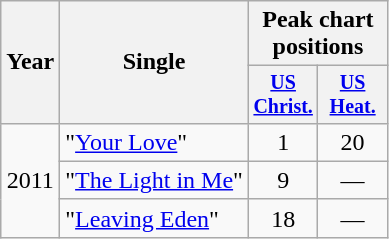<table class="wikitable" style="text-align:center;">
<tr>
<th rowspan=2>Year</th>
<th rowspan=2>Single</th>
<th colspan=6>Peak chart positions</th>
</tr>
<tr style="font-size:smaller;">
<th width=40><a href='#'>US Christ.</a><br></th>
<th width=40><a href='#'>US Heat.</a><br></th>
</tr>
<tr>
<td rowspan="3">2011</td>
<td align="left">"<a href='#'>Your Love</a>"</td>
<td>1</td>
<td>20</td>
</tr>
<tr>
<td align="left">"<a href='#'>The Light in Me</a>"</td>
<td>9</td>
<td>—</td>
</tr>
<tr>
<td align="left">"<a href='#'>Leaving Eden</a>"</td>
<td>18</td>
<td>—</td>
</tr>
</table>
